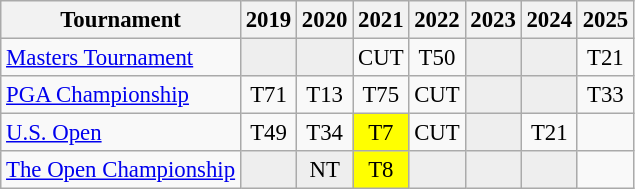<table class="wikitable" style="font-size:95%;text-align:center;">
<tr>
<th>Tournament</th>
<th>2019</th>
<th>2020</th>
<th>2021</th>
<th>2022</th>
<th>2023</th>
<th>2024</th>
<th>2025</th>
</tr>
<tr>
<td align=left><a href='#'>Masters Tournament</a></td>
<td style="background:#eeeeee;"></td>
<td style="background:#eeeeee;"></td>
<td>CUT</td>
<td>T50</td>
<td style="background:#eeeeee;"></td>
<td style="background:#eeeeee;"></td>
<td>T21</td>
</tr>
<tr>
<td align=left><a href='#'>PGA Championship</a></td>
<td>T71</td>
<td>T13</td>
<td>T75</td>
<td>CUT</td>
<td style="background:#eeeeee;"></td>
<td style="background:#eeeeee;"></td>
<td>T33</td>
</tr>
<tr>
<td align=left><a href='#'>U.S. Open</a></td>
<td>T49</td>
<td>T34</td>
<td style="background:yellow;">T7</td>
<td>CUT</td>
<td style="background:#eeeeee;"></td>
<td>T21</td>
<td></td>
</tr>
<tr>
<td align=left><a href='#'>The Open Championship</a></td>
<td style="background:#eeeeee;"></td>
<td style="background:#eeeeee;">NT</td>
<td style="background:yellow;">T8</td>
<td style="background:#eeeeee;"></td>
<td style="background:#eeeeee;"></td>
<td style="background:#eeeeee;"></td>
<td></td>
</tr>
</table>
